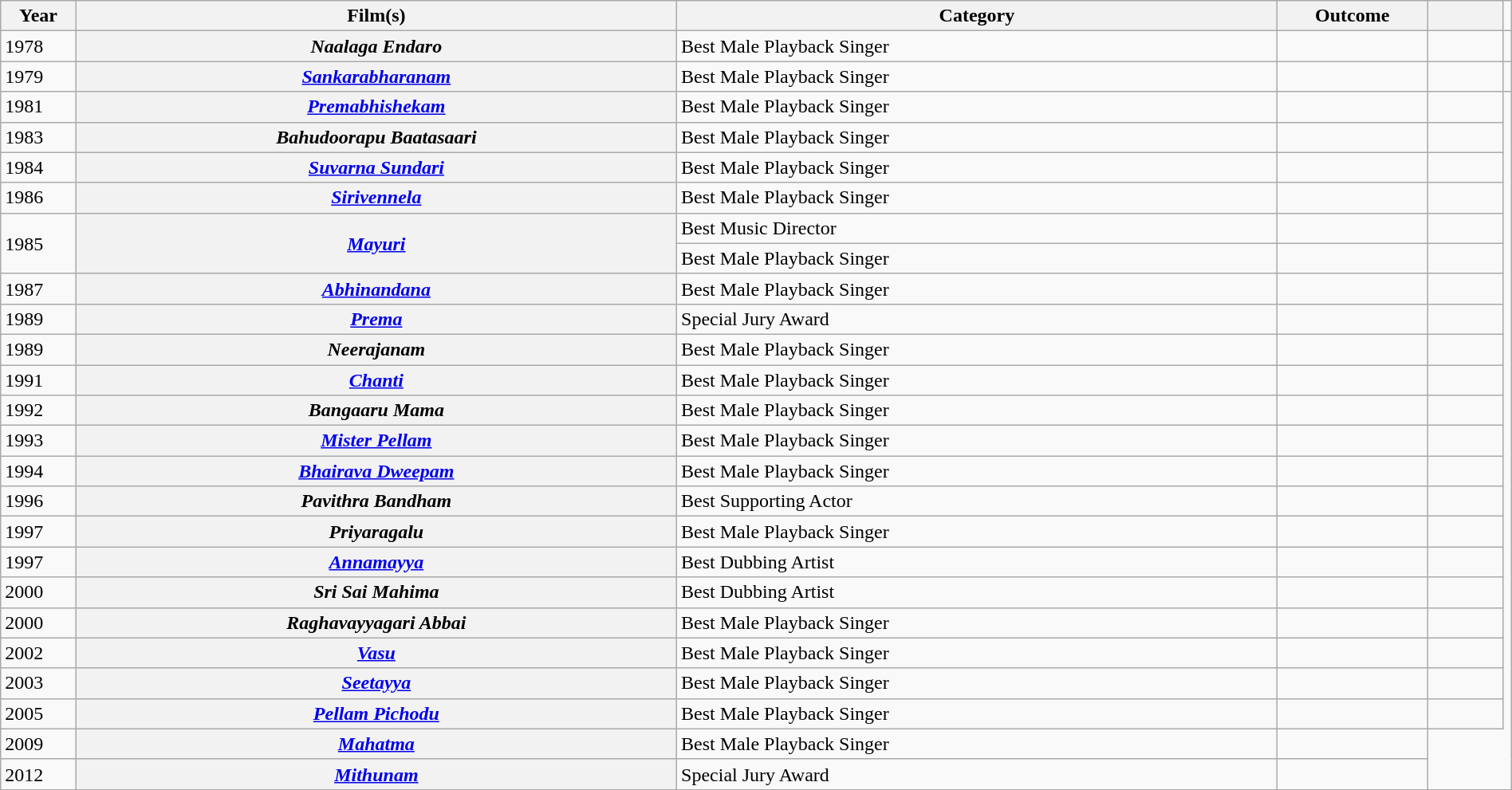<table class="wikitable sortable" style="width:100%;">
<tr>
<th width="5%">Year</th>
<th style="width:40%;">Film(s)</th>
<th style="width:40%;">Category</th>
<th style="width:10%;">Outcome</th>
<th style="width:5%;"></th>
</tr>
<tr>
<td>1978</td>
<th><em>Naalaga Endaro</em></th>
<td>Best Male Playback Singer</td>
<td></td>
<td></td>
<td></td>
</tr>
<tr>
<td>1979</td>
<th><em><a href='#'>Sankarabharanam</a></em></th>
<td>Best Male Playback Singer</td>
<td></td>
<td></td>
<td></td>
</tr>
<tr>
<td>1981</td>
<th><em><a href='#'>Premabhishekam</a></em></th>
<td>Best Male Playback Singer</td>
<td></td>
<td></td>
</tr>
<tr>
<td>1983</td>
<th><em>Bahudoorapu Baatasaari</em></th>
<td>Best Male Playback Singer</td>
<td></td>
<td></td>
</tr>
<tr>
<td>1984</td>
<th><em><a href='#'>Suvarna Sundari</a></em></th>
<td>Best Male Playback Singer</td>
<td></td>
<td></td>
</tr>
<tr>
<td>1986</td>
<th><em><a href='#'>Sirivennela</a></em></th>
<td>Best Male Playback Singer</td>
<td></td>
<td></td>
</tr>
<tr>
<td rowspan="2">1985</td>
<th rowspan="2"><em><a href='#'>Mayuri</a></em></th>
<td>Best Music Director</td>
<td></td>
<td></td>
</tr>
<tr>
<td>Best Male Playback Singer</td>
<td></td>
<td></td>
</tr>
<tr>
<td>1987</td>
<th><em><a href='#'>Abhinandana</a></em></th>
<td>Best Male Playback Singer</td>
<td></td>
<td></td>
</tr>
<tr>
<td>1989</td>
<th><em><a href='#'>Prema</a></em></th>
<td>Special Jury Award</td>
<td></td>
<td></td>
</tr>
<tr>
<td>1989</td>
<th><em>Neerajanam</em></th>
<td>Best Male Playback Singer</td>
<td></td>
<td></td>
</tr>
<tr>
<td>1991</td>
<th><em><a href='#'>Chanti</a></em></th>
<td>Best Male Playback Singer</td>
<td></td>
<td></td>
</tr>
<tr>
<td>1992</td>
<th><em>Bangaaru Mama</em></th>
<td>Best Male Playback Singer</td>
<td></td>
<td></td>
</tr>
<tr>
<td>1993</td>
<th><em><a href='#'>Mister Pellam</a></em></th>
<td>Best Male Playback Singer</td>
<td></td>
<td></td>
</tr>
<tr>
<td>1994</td>
<th><em><a href='#'>Bhairava Dweepam</a></em></th>
<td>Best Male Playback Singer</td>
<td></td>
<td></td>
</tr>
<tr>
<td>1996</td>
<th><em>Pavithra Bandham</em></th>
<td>Best Supporting Actor</td>
<td></td>
<td></td>
</tr>
<tr>
<td>1997</td>
<th><em>Priyaragalu</em></th>
<td>Best Male Playback Singer</td>
<td></td>
<td></td>
</tr>
<tr>
<td>1997</td>
<th><em><a href='#'>Annamayya</a></em></th>
<td>Best Dubbing Artist</td>
<td></td>
<td></td>
</tr>
<tr>
<td>2000</td>
<th><em>Sri Sai Mahima</em></th>
<td>Best Dubbing Artist</td>
<td></td>
<td></td>
</tr>
<tr>
<td>2000</td>
<th><em>Raghavayyagari Abbai</em></th>
<td>Best Male Playback Singer</td>
<td></td>
<td></td>
</tr>
<tr>
<td>2002</td>
<th><em><a href='#'>Vasu</a></em></th>
<td>Best Male Playback Singer</td>
<td></td>
<td></td>
</tr>
<tr>
<td>2003</td>
<th><em><a href='#'>Seetayya</a></em></th>
<td>Best Male Playback Singer</td>
<td></td>
<td></td>
</tr>
<tr>
<td>2005</td>
<th><em><a href='#'>Pellam Pichodu</a></em></th>
<td>Best Male Playback Singer</td>
<td></td>
<td></td>
</tr>
<tr>
<td>2009</td>
<th><em><a href='#'>Mahatma</a></em></th>
<td>Best Male Playback Singer</td>
<td></td>
</tr>
<tr>
<td>2012</td>
<th><em><a href='#'>Mithunam</a></em></th>
<td>Special Jury Award</td>
<td></td>
</tr>
</table>
